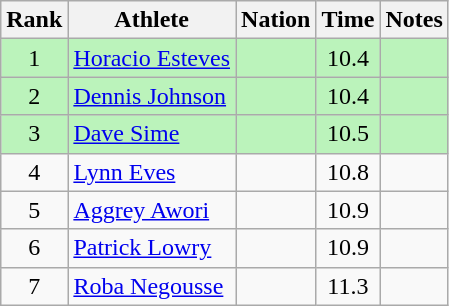<table class="wikitable sortable" style="text-align:center">
<tr>
<th>Rank</th>
<th>Athlete</th>
<th>Nation</th>
<th>Time</th>
<th>Notes</th>
</tr>
<tr bgcolor=bbf3bb>
<td>1</td>
<td align=left><a href='#'>Horacio Esteves</a></td>
<td align=left></td>
<td>10.4</td>
<td></td>
</tr>
<tr bgcolor=bbf3bb>
<td>2</td>
<td align=left><a href='#'>Dennis Johnson</a></td>
<td align=left></td>
<td>10.4</td>
<td></td>
</tr>
<tr bgcolor=bbf3bb>
<td>3</td>
<td align=left><a href='#'>Dave Sime</a></td>
<td align=left></td>
<td>10.5</td>
<td></td>
</tr>
<tr>
<td>4</td>
<td align=left><a href='#'>Lynn Eves</a></td>
<td align=left></td>
<td>10.8</td>
<td></td>
</tr>
<tr>
<td>5</td>
<td align=left><a href='#'>Aggrey Awori</a></td>
<td align=left></td>
<td>10.9</td>
<td></td>
</tr>
<tr>
<td>6</td>
<td align=left><a href='#'>Patrick Lowry</a></td>
<td align=left></td>
<td>10.9</td>
<td></td>
</tr>
<tr>
<td>7</td>
<td align=left><a href='#'>Roba Negousse</a></td>
<td align=left></td>
<td>11.3</td>
<td></td>
</tr>
</table>
